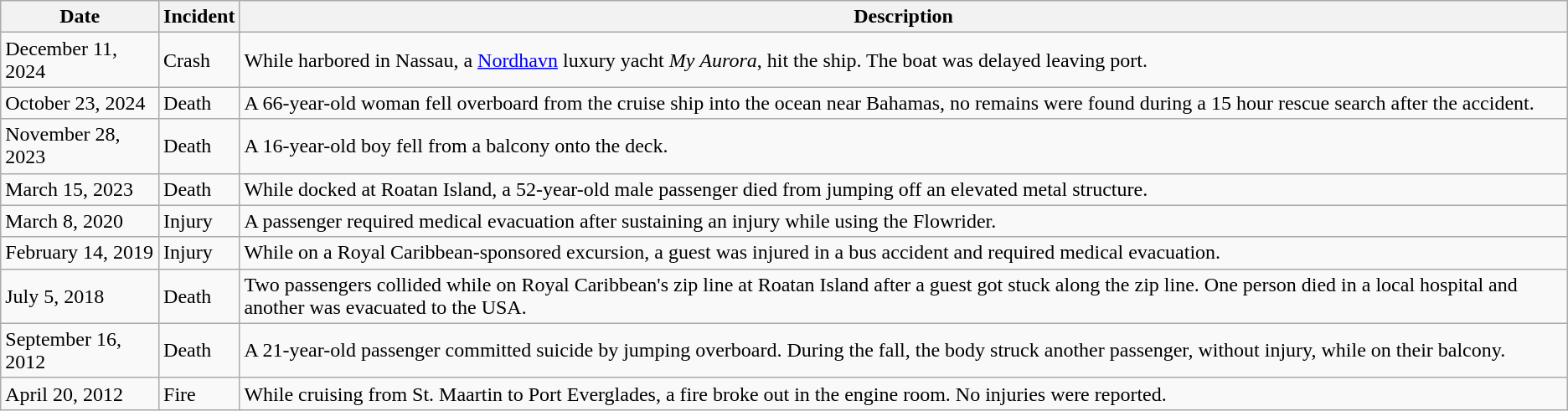<table class="wikitable">
<tr>
<th>Date</th>
<th>Incident</th>
<th>Description</th>
</tr>
<tr>
<td>December 11, 2024</td>
<td>Crash</td>
<td>While harbored in Nassau, a <a href='#'>Nordhavn</a> luxury yacht <em>My</em> <em>Aurora</em>, hit the ship. The boat was delayed leaving port.</td>
</tr>
<tr>
<td>October 23, 2024</td>
<td>Death</td>
<td>A 66-year-old woman fell overboard from the cruise ship into the ocean near Bahamas, no remains were found during a 15 hour rescue search after the accident.</td>
</tr>
<tr>
<td>November 28, 2023</td>
<td>Death</td>
<td>A 16-year-old boy fell from a balcony onto the deck.</td>
</tr>
<tr>
<td>March 15, 2023</td>
<td>Death</td>
<td>While docked at Roatan Island, a 52-year-old male passenger died from jumping off an elevated metal structure.</td>
</tr>
<tr>
<td>March 8, 2020</td>
<td>Injury</td>
<td>A passenger required medical evacuation after sustaining an injury while using the Flowrider.</td>
</tr>
<tr>
<td>February 14, 2019</td>
<td>Injury</td>
<td>While on a Royal Caribbean-sponsored excursion, a guest was injured in a bus accident and required medical evacuation.</td>
</tr>
<tr>
<td>July 5, 2018</td>
<td>Death</td>
<td>Two passengers collided while on Royal Caribbean's zip line at Roatan Island after a guest got stuck along the zip line. One person died in a local hospital and another was evacuated to the USA.</td>
</tr>
<tr>
<td>September 16, 2012</td>
<td>Death</td>
<td>A 21-year-old passenger committed suicide by jumping overboard. During the fall, the body struck another passenger, without injury, while on their balcony.</td>
</tr>
<tr>
<td>April 20, 2012</td>
<td>Fire</td>
<td>While cruising from St. Maartin to Port Everglades, a fire broke out in the engine room. No injuries were reported.</td>
</tr>
</table>
